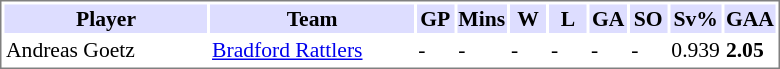<table cellpadding="0">
<tr align="left" style="vertical-align: top">
<td></td>
<td><br><table cellpadding="1" width="520px" style="font-size: 90%; border: 1px solid gray;">
<tr>
<th bgcolor="#DDDDFF" width="27.5%">Player</th>
<th bgcolor="#DDDDFF" width="27.5%">Team</th>
<th bgcolor="#DDDDFF" width="5%">GP</th>
<th bgcolor="#DDDDFF" width="5%">Mins</th>
<th bgcolor="#DDDDFF" width="5%">W</th>
<th bgcolor="#DDDDFF" width="5%">L</th>
<th bgcolor="#DDDDFF" width="5%">GA</th>
<th bgcolor="#DDDDFF" width="5%">SO</th>
<th bgcolor="#DDDDFF" width="5%">Sv%</th>
<th bgcolor="#DDDDFF" width="5%">GAA</th>
</tr>
<tr>
<td>Andreas Goetz</td>
<td><a href='#'>Bradford Rattlers</a></td>
<td>-</td>
<td>-</td>
<td>-</td>
<td>-</td>
<td>-</td>
<td>-</td>
<td>0.939</td>
<td><strong>2.05</strong></td>
</tr>
</table>
</td>
</tr>
</table>
